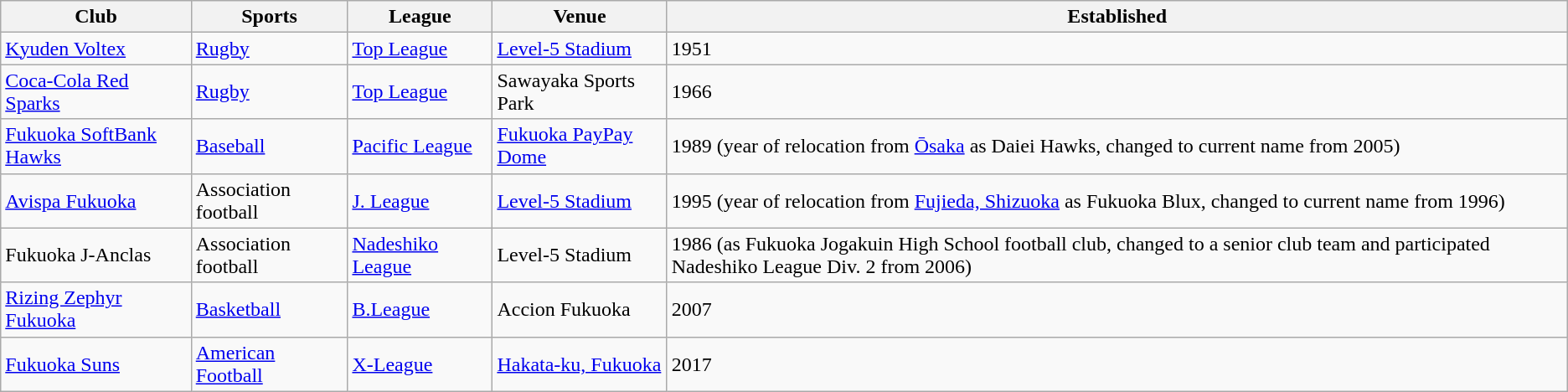<table class=wikitable>
<tr>
<th scope="col">Club</th>
<th scope="col">Sports</th>
<th scope="col">League</th>
<th scope="col">Venue</th>
<th scope="col">Established</th>
</tr>
<tr>
<td><a href='#'>Kyuden Voltex</a></td>
<td><a href='#'>Rugby</a></td>
<td><a href='#'>Top League</a></td>
<td><a href='#'>Level-5 Stadium</a></td>
<td>1951</td>
</tr>
<tr>
<td><a href='#'>Coca-Cola Red Sparks</a></td>
<td><a href='#'>Rugby</a></td>
<td><a href='#'>Top League</a></td>
<td>Sawayaka Sports Park</td>
<td>1966</td>
</tr>
<tr>
<td><a href='#'>Fukuoka SoftBank Hawks</a></td>
<td><a href='#'>Baseball</a></td>
<td><a href='#'>Pacific League</a></td>
<td><a href='#'>Fukuoka PayPay Dome</a></td>
<td>1989 (year of relocation from <a href='#'>Ōsaka</a> as Daiei Hawks, changed to current name from 2005)</td>
</tr>
<tr>
<td><a href='#'>Avispa Fukuoka</a></td>
<td>Association football</td>
<td><a href='#'>J. League</a></td>
<td><a href='#'>Level-5 Stadium</a></td>
<td>1995 (year of relocation from <a href='#'>Fujieda, Shizuoka</a> as Fukuoka Blux, changed to current name from 1996)</td>
</tr>
<tr>
<td>Fukuoka J-Anclas</td>
<td>Association football</td>
<td><a href='#'>Nadeshiko League</a></td>
<td>Level-5 Stadium</td>
<td>1986 (as Fukuoka Jogakuin High School football club, changed to a senior club team and participated Nadeshiko League Div. 2 from 2006)</td>
</tr>
<tr>
<td><a href='#'>Rizing Zephyr Fukuoka</a></td>
<td><a href='#'>Basketball</a></td>
<td><a href='#'>B.League</a></td>
<td>Accion Fukuoka</td>
<td>2007</td>
</tr>
<tr>
<td><a href='#'>Fukuoka Suns</a></td>
<td><a href='#'>American Football</a></td>
<td><a href='#'>X-League</a></td>
<td><a href='#'>Hakata-ku, Fukuoka</a></td>
<td>2017</td>
</tr>
</table>
